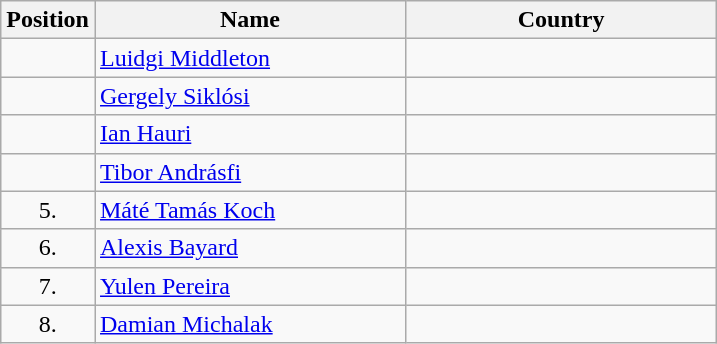<table class="wikitable">
<tr>
<th width="20">Position</th>
<th width="200">Name</th>
<th width="200">Country</th>
</tr>
<tr>
<td align=center></td>
<td><a href='#'>Luidgi Middleton</a></td>
<td></td>
</tr>
<tr>
<td align=center></td>
<td><a href='#'>Gergely Siklósi</a></td>
<td></td>
</tr>
<tr>
<td align=center></td>
<td><a href='#'>Ian Hauri</a></td>
<td></td>
</tr>
<tr>
<td align=center></td>
<td><a href='#'>Tibor Andrásfi</a></td>
<td></td>
</tr>
<tr>
<td align=center>5.</td>
<td><a href='#'>Máté Tamás Koch</a></td>
<td></td>
</tr>
<tr>
<td align=center>6.</td>
<td><a href='#'>Alexis Bayard</a></td>
<td></td>
</tr>
<tr>
<td align=center>7.</td>
<td><a href='#'>Yulen Pereira</a></td>
<td></td>
</tr>
<tr>
<td align=center>8.</td>
<td><a href='#'>Damian Michalak</a></td>
<td></td>
</tr>
</table>
